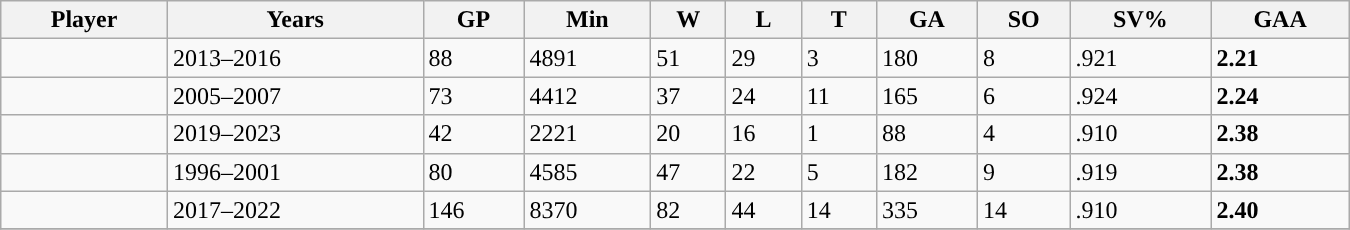<table class="wikitable sortable" width = 900>
<tr>
<th>Player</th>
<th>Years</th>
<th>GP</th>
<th>Min</th>
<th>W</th>
<th>L</th>
<th>T</th>
<th>GA</th>
<th>SO</th>
<th>SV%</th>
<th>GAA</th>
</tr>
<tr>
<td></td>
<td>2013–2016</td>
<td>88</td>
<td>4891</td>
<td>51</td>
<td>29</td>
<td>3</td>
<td>180</td>
<td>8</td>
<td>.921</td>
<td><strong>2.21</strong></td>
</tr>
<tr>
<td></td>
<td>2005–2007</td>
<td>73</td>
<td>4412</td>
<td>37</td>
<td>24</td>
<td>11</td>
<td>165</td>
<td>6</td>
<td>.924</td>
<td><strong>2.24</strong></td>
</tr>
<tr>
<td></td>
<td>2019–2023</td>
<td>42</td>
<td>2221</td>
<td>20</td>
<td>16</td>
<td>1</td>
<td>88</td>
<td>4</td>
<td>.910</td>
<td><strong>2.38</strong></td>
</tr>
<tr>
<td></td>
<td>1996–2001</td>
<td>80</td>
<td>4585</td>
<td>47</td>
<td>22</td>
<td>5</td>
<td>182</td>
<td>9</td>
<td>.919</td>
<td><strong>2.38</strong></td>
</tr>
<tr>
<td></td>
<td>2017–2022</td>
<td>146</td>
<td>8370</td>
<td>82</td>
<td>44</td>
<td>14</td>
<td>335</td>
<td>14</td>
<td>.910</td>
<td><strong>2.40</strong></td>
</tr>
<tr>
</tr>
</table>
